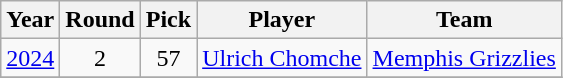<table class="wikitable" style="text-align:center;">
<tr>
<th>Year</th>
<th>Round</th>
<th>Pick</th>
<th>Player</th>
<th>Team</th>
</tr>
<tr align="center">
<td><a href='#'>2024</a></td>
<td>2</td>
<td>57</td>
<td><a href='#'>Ulrich Chomche</a></td>
<td><a href='#'>Memphis Grizzlies</a></td>
</tr>
<tr align="center">
</tr>
</table>
